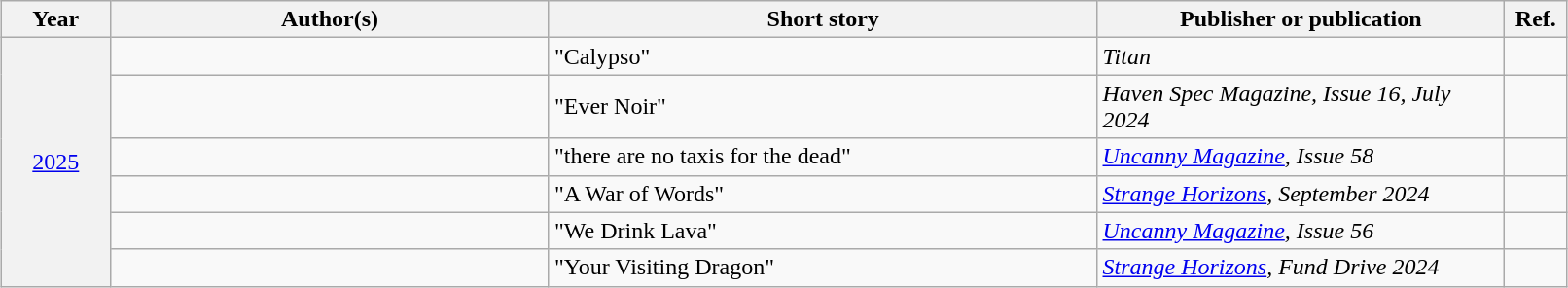<table class="sortable wikitable" width="85%" cellpadding="5" style="margin: 1em auto 1em auto">
<tr>
<th width="7%" scope="col">Year</th>
<th width="28%" scope="col">Author(s)</th>
<th width="35%" scope="col">Short story</th>
<th width="26%" scope="col">Publisher or publication</th>
<th width="4%" scope="col" class="unsortable">Ref.</th>
</tr>
<tr>
<th scope="rowgroup" align="center" rowspan="6" style="font-weight:normal;"><a href='#'>2025</a></th>
<td></td>
<td>"Calypso"</td>
<td><em>Titan</em></td>
<td align="center"></td>
</tr>
<tr>
<td></td>
<td>"Ever Noir"</td>
<td><em>Haven Spec Magazine, Issue 16, July 2024</em></td>
<td align="center"></td>
</tr>
<tr>
<td></td>
<td>"there are no taxis for the dead"</td>
<td><em><a href='#'>Uncanny Magazine</a>, Issue 58</em></td>
<td align="center"></td>
</tr>
<tr>
<td></td>
<td>"A War of Words"</td>
<td><em><a href='#'>Strange Horizons</a>, September 2024</em></td>
<td align="center"></td>
</tr>
<tr>
<td></td>
<td>"We Drink Lava"</td>
<td><em><a href='#'>Uncanny Magazine</a>, Issue 56</em></td>
<td align="center"></td>
</tr>
<tr>
<td></td>
<td>"Your Visiting Dragon"</td>
<td><em><a href='#'>Strange Horizons</a>, Fund Drive 2024</em></td>
<td align="center"></td>
</tr>
</table>
